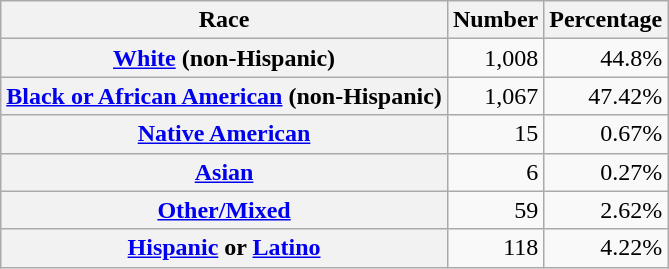<table class="wikitable" style="text-align:right">
<tr>
<th scope="col">Race</th>
<th scope="col">Number</th>
<th scope="col">Percentage</th>
</tr>
<tr>
<th scope="row"><a href='#'>White</a> (non-Hispanic)</th>
<td>1,008</td>
<td>44.8%</td>
</tr>
<tr>
<th scope="row"><a href='#'>Black or African American</a> (non-Hispanic)</th>
<td>1,067</td>
<td>47.42%</td>
</tr>
<tr>
<th scope="row"><a href='#'>Native American</a></th>
<td>15</td>
<td>0.67%</td>
</tr>
<tr>
<th scope="row"><a href='#'>Asian</a></th>
<td>6</td>
<td>0.27%</td>
</tr>
<tr>
<th scope="row"><a href='#'>Other/Mixed</a></th>
<td>59</td>
<td>2.62%</td>
</tr>
<tr>
<th scope="row"><a href='#'>Hispanic</a> or <a href='#'>Latino</a></th>
<td>118</td>
<td>4.22%</td>
</tr>
</table>
